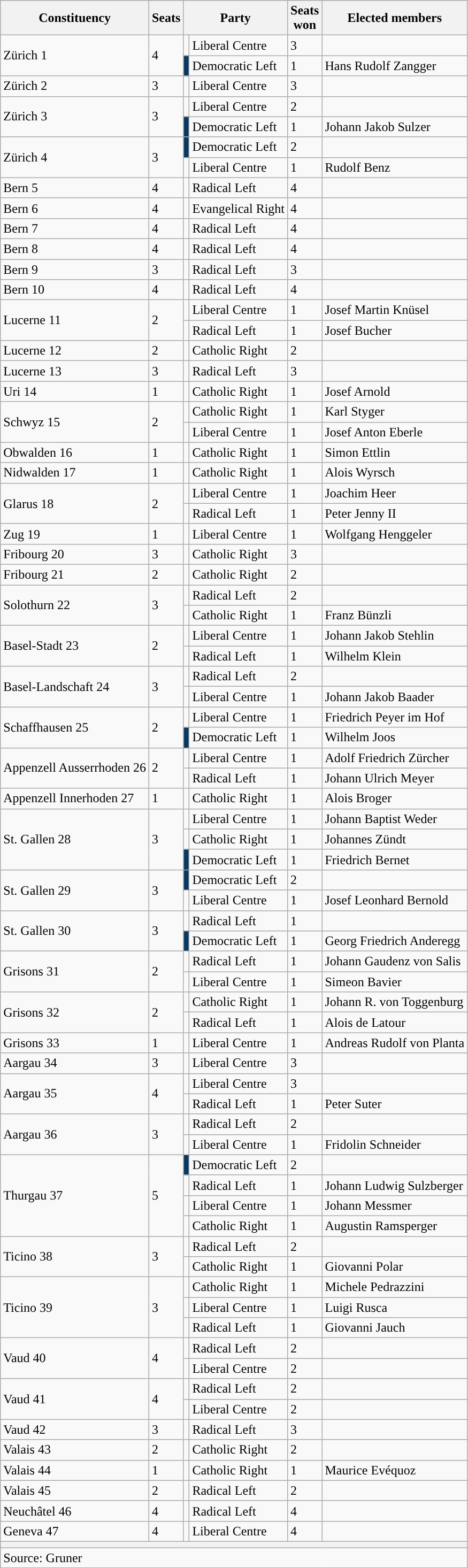<table class="wikitable">
<tr>
<th>Constituency</th>
<th>Seats</th>
<th colspan="2">Party</th>
<th>Seats<br>won</th>
<th>Elected members</th>
</tr>
<tr>
<td rowspan="2">Zürich 1</td>
<td rowspan="2">4</td>
<td style="color:inherit;background:"></td>
<td>Liberal Centre</td>
<td>3</td>
<td></td>
</tr>
<tr>
<td style="color:inherit;background:#0B3861"></td>
<td>Democratic Left</td>
<td>1</td>
<td>Hans Rudolf Zangger</td>
</tr>
<tr>
<td>Zürich 2</td>
<td>3</td>
<td style="color:inherit;background:"></td>
<td>Liberal Centre</td>
<td>3</td>
<td></td>
</tr>
<tr>
<td rowspan="2">Zürich 3</td>
<td rowspan="2">3</td>
<td style="color:inherit;background:"></td>
<td>Liberal Centre</td>
<td>2</td>
<td></td>
</tr>
<tr>
<td style="color:inherit;background:#0B3861"></td>
<td>Democratic Left</td>
<td>1</td>
<td>Johann Jakob Sulzer</td>
</tr>
<tr>
<td rowspan="2">Zürich 4</td>
<td rowspan="2">3</td>
<td style="color:inherit;background:#0B3861"></td>
<td>Democratic Left</td>
<td>2</td>
<td></td>
</tr>
<tr>
<td style="color:inherit;background:"></td>
<td>Liberal Centre</td>
<td>1</td>
<td>Rudolf Benz</td>
</tr>
<tr>
<td>Bern 5</td>
<td>4</td>
<td style="color:inherit;background:"></td>
<td>Radical Left</td>
<td>4</td>
<td></td>
</tr>
<tr>
<td>Bern 6</td>
<td>4</td>
<td style="color:inherit;background:"></td>
<td>Evangelical Right</td>
<td>4</td>
<td></td>
</tr>
<tr>
<td>Bern 7</td>
<td>4</td>
<td style="color:inherit;background:"></td>
<td>Radical Left</td>
<td>4</td>
<td></td>
</tr>
<tr>
<td>Bern 8</td>
<td>4</td>
<td style="color:inherit;background:"></td>
<td>Radical Left</td>
<td>4</td>
<td></td>
</tr>
<tr>
<td>Bern 9</td>
<td>3</td>
<td style="color:inherit;background:"></td>
<td>Radical Left</td>
<td>3</td>
<td></td>
</tr>
<tr>
<td>Bern 10</td>
<td>4</td>
<td style="color:inherit;background:"></td>
<td>Radical Left</td>
<td>4</td>
<td></td>
</tr>
<tr>
<td rowspan="2">Lucerne 11</td>
<td rowspan="2">2</td>
<td style="color:inherit;background:"></td>
<td>Liberal Centre</td>
<td>1</td>
<td>Josef Martin Knüsel</td>
</tr>
<tr>
<td style="color:inherit;background:"></td>
<td>Radical Left</td>
<td>1</td>
<td>Josef Bucher</td>
</tr>
<tr>
<td>Lucerne 12</td>
<td>2</td>
<td style="color:inherit;background:"></td>
<td>Catholic Right</td>
<td>2</td>
<td></td>
</tr>
<tr>
<td>Lucerne 13</td>
<td>3</td>
<td style="color:inherit;background:"></td>
<td>Radical Left</td>
<td>3</td>
<td></td>
</tr>
<tr>
<td>Uri 14</td>
<td>1</td>
<td style="color:inherit;background:"></td>
<td>Catholic Right</td>
<td>1</td>
<td>Josef Arnold</td>
</tr>
<tr>
<td rowspan="2">Schwyz 15</td>
<td rowspan="2">2</td>
<td style="color:inherit;background:"></td>
<td>Catholic Right</td>
<td>1</td>
<td>Karl Styger</td>
</tr>
<tr>
<td style="color:inherit;background:"></td>
<td>Liberal Centre</td>
<td>1</td>
<td>Josef Anton Eberle</td>
</tr>
<tr>
<td>Obwalden 16</td>
<td>1</td>
<td style="color:inherit;background:"></td>
<td>Catholic Right</td>
<td>1</td>
<td>Simon Ettlin</td>
</tr>
<tr>
<td>Nidwalden 17</td>
<td>1</td>
<td style="color:inherit;background:"></td>
<td>Catholic Right</td>
<td>1</td>
<td>Alois Wyrsch</td>
</tr>
<tr>
<td rowspan="2">Glarus 18</td>
<td rowspan="2">2</td>
<td style="color:inherit;background:"></td>
<td>Liberal Centre</td>
<td>1</td>
<td>Joachim Heer</td>
</tr>
<tr>
<td style="color:inherit;background:"></td>
<td>Radical Left</td>
<td>1</td>
<td>Peter Jenny II</td>
</tr>
<tr>
<td>Zug 19</td>
<td>1</td>
<td style="color:inherit;background:"></td>
<td>Liberal Centre</td>
<td>1</td>
<td>Wolfgang Henggeler</td>
</tr>
<tr>
<td>Fribourg 20</td>
<td>3</td>
<td style="color:inherit;background:"></td>
<td>Catholic Right</td>
<td>3</td>
<td></td>
</tr>
<tr>
<td>Fribourg 21</td>
<td>2</td>
<td style="color:inherit;background:"></td>
<td>Catholic Right</td>
<td>2</td>
<td></td>
</tr>
<tr>
<td rowspan="2">Solothurn 22</td>
<td rowspan="2">3</td>
<td style="color:inherit;background:"></td>
<td>Radical Left</td>
<td>2</td>
<td></td>
</tr>
<tr>
<td style="color:inherit;background:"></td>
<td>Catholic Right</td>
<td>1</td>
<td>Franz Bünzli</td>
</tr>
<tr>
<td rowspan="2">Basel-Stadt 23</td>
<td rowspan="2">2</td>
<td style="color:inherit;background:"></td>
<td>Liberal Centre</td>
<td>1</td>
<td>Johann Jakob Stehlin</td>
</tr>
<tr>
<td style="color:inherit;background:"></td>
<td>Radical Left</td>
<td>1</td>
<td>Wilhelm Klein</td>
</tr>
<tr>
<td rowspan="2">Basel-Landschaft 24</td>
<td rowspan="2">3</td>
<td style="color:inherit;background:"></td>
<td>Radical Left</td>
<td>2</td>
<td></td>
</tr>
<tr>
<td style="color:inherit;background:"></td>
<td>Liberal Centre</td>
<td>1</td>
<td>Johann Jakob Baader</td>
</tr>
<tr>
<td rowspan="2">Schaffhausen 25</td>
<td rowspan="2">2</td>
<td style="color:inherit;background:"></td>
<td>Liberal Centre</td>
<td>1</td>
<td>Friedrich Peyer im Hof</td>
</tr>
<tr>
<td style="color:inherit;background:#0B3861"></td>
<td>Democratic Left</td>
<td>1</td>
<td>Wilhelm Joos</td>
</tr>
<tr>
<td rowspan="2">Appenzell Ausserrhoden 26</td>
<td rowspan="2">2</td>
<td style="color:inherit;background:"></td>
<td>Liberal Centre</td>
<td>1</td>
<td>Adolf Friedrich Zürcher</td>
</tr>
<tr>
<td style="color:inherit;background:"></td>
<td>Radical Left</td>
<td>1</td>
<td>Johann Ulrich Meyer</td>
</tr>
<tr>
<td>Appenzell Innerhoden 27</td>
<td>1</td>
<td style="color:inherit;background:"></td>
<td>Catholic Right</td>
<td>1</td>
<td>Alois Broger</td>
</tr>
<tr>
<td rowspan="3">St. Gallen 28</td>
<td rowspan="3">3</td>
<td style="color:inherit;background:"></td>
<td>Liberal Centre</td>
<td>1</td>
<td>Johann Baptist Weder</td>
</tr>
<tr>
<td style="color:inherit;background:"></td>
<td>Catholic Right</td>
<td>1</td>
<td>Johannes Zündt</td>
</tr>
<tr>
<td style="color:inherit;background:#0B3861"></td>
<td>Democratic Left</td>
<td>1</td>
<td>Friedrich Bernet</td>
</tr>
<tr>
<td rowspan="2">St. Gallen 29</td>
<td rowspan="2">3</td>
<td style="color:inherit;background:#0B3861"></td>
<td>Democratic Left</td>
<td>2</td>
<td></td>
</tr>
<tr>
<td style="color:inherit;background:"></td>
<td>Liberal Centre</td>
<td>1</td>
<td>Josef Leonhard Bernold</td>
</tr>
<tr>
<td rowspan="2">St. Gallen 30</td>
<td rowspan="2">3</td>
<td style="color:inherit;background:"></td>
<td>Radical Left</td>
<td>1</td>
<td></td>
</tr>
<tr>
<td style="color:inherit;background:#0B3861"></td>
<td>Democratic Left</td>
<td>1</td>
<td>Georg Friedrich Anderegg</td>
</tr>
<tr>
<td rowspan="2">Grisons 31</td>
<td rowspan="2">2</td>
<td style="color:inherit;background:"></td>
<td>Radical Left</td>
<td>1</td>
<td>Johann Gaudenz von Salis</td>
</tr>
<tr>
<td style="color:inherit;background:"></td>
<td>Liberal Centre</td>
<td>1</td>
<td>Simeon Bavier</td>
</tr>
<tr>
<td rowspan="2">Grisons 32</td>
<td rowspan="2">2</td>
<td style="color:inherit;background:"></td>
<td>Catholic Right</td>
<td>1</td>
<td>Johann R. von Toggenburg</td>
</tr>
<tr>
<td style="color:inherit;background:"></td>
<td>Radical Left</td>
<td>1</td>
<td>Alois de Latour</td>
</tr>
<tr>
<td>Grisons 33</td>
<td>1</td>
<td style="color:inherit;background:"></td>
<td>Liberal Centre</td>
<td>1</td>
<td>Andreas Rudolf von Planta</td>
</tr>
<tr>
<td>Aargau 34</td>
<td>3</td>
<td style="color:inherit;background:"></td>
<td>Liberal Centre</td>
<td>3</td>
<td></td>
</tr>
<tr>
<td rowspan="2">Aargau 35</td>
<td rowspan="2">4</td>
<td style="color:inherit;background:"></td>
<td>Liberal Centre</td>
<td>3</td>
<td></td>
</tr>
<tr>
<td style="color:inherit;background:"></td>
<td>Radical Left</td>
<td>1</td>
<td>Peter Suter</td>
</tr>
<tr>
<td rowspan="2">Aargau 36</td>
<td rowspan="2">3</td>
<td style="color:inherit;background:"></td>
<td>Radical Left</td>
<td>2</td>
<td></td>
</tr>
<tr>
<td style="color:inherit;background:"></td>
<td>Liberal Centre</td>
<td>1</td>
<td>Fridolin Schneider</td>
</tr>
<tr>
<td rowspan="4">Thurgau 37</td>
<td rowspan="4">5</td>
<td style="color:inherit;background:#0B3861"></td>
<td>Democratic Left</td>
<td>2</td>
<td></td>
</tr>
<tr>
<td style="color:inherit;background:"></td>
<td>Radical Left</td>
<td>1</td>
<td>Johann Ludwig Sulzberger</td>
</tr>
<tr>
<td style="color:inherit;background:"></td>
<td>Liberal Centre</td>
<td>1</td>
<td>Johann Messmer</td>
</tr>
<tr>
<td style="color:inherit;background:"></td>
<td>Catholic Right</td>
<td>1</td>
<td>Augustin Ramsperger</td>
</tr>
<tr>
<td rowspan="2">Ticino 38</td>
<td rowspan="2">3</td>
<td style="color:inherit;background:"></td>
<td>Radical Left</td>
<td>2</td>
<td></td>
</tr>
<tr>
<td style="color:inherit;background:"></td>
<td>Catholic Right</td>
<td>1</td>
<td>Giovanni Polar</td>
</tr>
<tr>
<td rowspan="3">Ticino 39</td>
<td rowspan="3">3</td>
<td style="color:inherit;background:"></td>
<td>Catholic Right</td>
<td>1</td>
<td>Michele Pedrazzini</td>
</tr>
<tr>
<td style="color:inherit;background:"></td>
<td>Liberal Centre</td>
<td>1</td>
<td>Luigi Rusca</td>
</tr>
<tr>
<td style="color:inherit;background:"></td>
<td>Radical Left</td>
<td>1</td>
<td>Giovanni Jauch</td>
</tr>
<tr>
<td rowspan="2">Vaud 40</td>
<td rowspan="2">4</td>
<td style="color:inherit;background:"></td>
<td>Radical Left</td>
<td>2</td>
<td></td>
</tr>
<tr>
<td style="color:inherit;background:"></td>
<td>Liberal Centre</td>
<td>2</td>
<td></td>
</tr>
<tr>
<td rowspan="2">Vaud 41</td>
<td rowspan="2">4</td>
<td style="color:inherit;background:"></td>
<td>Radical Left</td>
<td>2</td>
<td></td>
</tr>
<tr>
<td style="color:inherit;background:"></td>
<td>Liberal Centre</td>
<td>2</td>
<td></td>
</tr>
<tr>
<td>Vaud 42</td>
<td>3</td>
<td style="color:inherit;background:"></td>
<td>Radical Left</td>
<td>3</td>
<td></td>
</tr>
<tr>
<td>Valais 43</td>
<td>2</td>
<td style="color:inherit;background:"></td>
<td>Catholic Right</td>
<td>2</td>
<td></td>
</tr>
<tr>
<td>Valais 44</td>
<td>1</td>
<td style="color:inherit;background:"></td>
<td>Catholic Right</td>
<td>1</td>
<td>Maurice Evéquoz</td>
</tr>
<tr>
<td>Valais 45</td>
<td>2</td>
<td style="color:inherit;background:"></td>
<td>Radical Left</td>
<td>2</td>
<td></td>
</tr>
<tr>
<td>Neuchâtel 46</td>
<td>4</td>
<td style="color:inherit;background:"></td>
<td>Radical Left</td>
<td>4</td>
<td></td>
</tr>
<tr>
<td>Geneva 47</td>
<td>4</td>
<td style="color:inherit;background:"></td>
<td>Liberal Centre</td>
<td>4</td>
<td></td>
</tr>
<tr>
<th colspan="6"></th>
</tr>
<tr>
<td colspan="6">Source: Gruner</td>
</tr>
</table>
